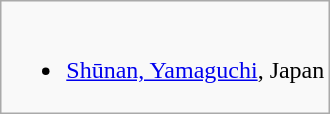<table class="wikitable">
<tr valign="top">
<td><br><ul><li> <a href='#'>Shūnan, Yamaguchi</a>, Japan</li></ul></td>
</tr>
</table>
